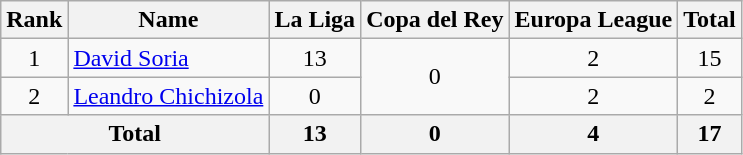<table class="wikitable" style="text-align: center;">
<tr>
<th>Rank</th>
<th>Name</th>
<th>La Liga</th>
<th>Copa del Rey</th>
<th>Europa League</th>
<th>Total</th>
</tr>
<tr>
<td>1</td>
<td align=left> <a href='#'>David Soria</a></td>
<td>13</td>
<td rowspan=2>0</td>
<td>2</td>
<td>15</td>
</tr>
<tr>
<td>2</td>
<td align=left> <a href='#'>Leandro Chichizola</a></td>
<td>0</td>
<td>2</td>
<td>2</td>
</tr>
<tr>
<th colspan=2>Total</th>
<th>13</th>
<th>0</th>
<th>4</th>
<th>17</th>
</tr>
</table>
